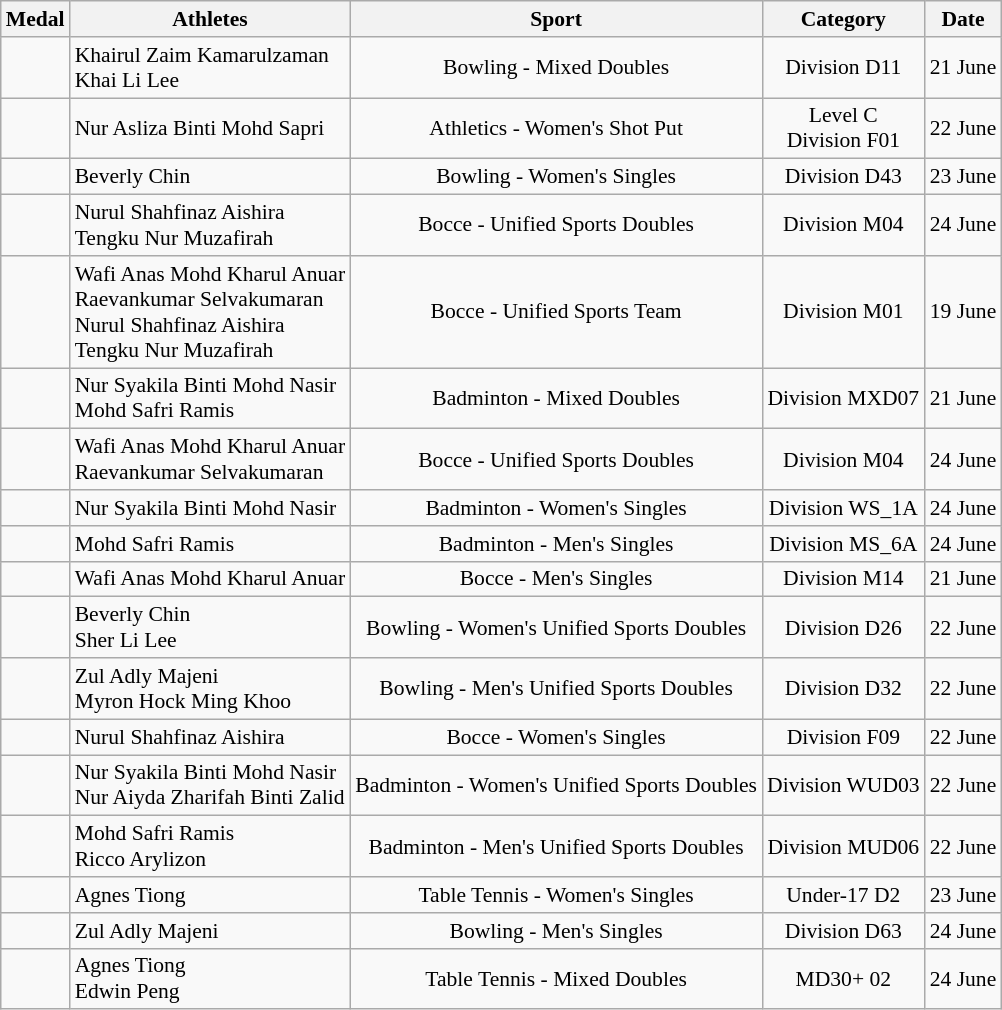<table class="wikitable sortable collapsible" style="text-align:center;font-size:90%">
<tr>
<th>Medal</th>
<th>Athletes</th>
<th>Sport</th>
<th>Category</th>
<th>Date</th>
</tr>
<tr>
<td></td>
<td style="text-align:left;">Khairul Zaim Kamarulzaman<br>Khai Li Lee</td>
<td>Bowling - Mixed Doubles</td>
<td>Division D11</td>
<td>21 June</td>
</tr>
<tr>
<td></td>
<td style="text-align:left;">Nur Asliza Binti Mohd Sapri</td>
<td>Athletics - Women's Shot Put</td>
<td>Level C<br>Division F01</td>
<td>22 June</td>
</tr>
<tr>
<td></td>
<td style="text-align:left;">Beverly Chin</td>
<td>Bowling - Women's Singles</td>
<td>Division D43</td>
<td>23 June</td>
</tr>
<tr>
<td></td>
<td style="text-align:left;">Nurul Shahfinaz Aishira<br>Tengku Nur Muzafirah</td>
<td>Bocce - Unified Sports Doubles</td>
<td>Division M04</td>
<td>24 June</td>
</tr>
<tr>
<td></td>
<td style="text-align:left;">Wafi Anas Mohd Kharul Anuar<br>Raevankumar Selvakumaran<br>Nurul Shahfinaz Aishira<br>Tengku Nur Muzafirah</td>
<td>Bocce - Unified Sports Team</td>
<td>Division M01</td>
<td>19 June</td>
</tr>
<tr>
<td></td>
<td style="text-align:left;">Nur Syakila Binti Mohd Nasir<br>Mohd Safri Ramis</td>
<td>Badminton - Mixed Doubles</td>
<td>Division MXD07</td>
<td>21 June</td>
</tr>
<tr>
<td></td>
<td style="text-align:left;">Wafi Anas Mohd Kharul Anuar<br>Raevankumar Selvakumaran</td>
<td>Bocce - Unified Sports Doubles</td>
<td>Division M04</td>
<td>24 June</td>
</tr>
<tr>
<td></td>
<td style="text-align:left;">Nur Syakila Binti Mohd Nasir</td>
<td>Badminton - Women's Singles</td>
<td>Division WS_1A</td>
<td>24 June</td>
</tr>
<tr>
<td></td>
<td style="text-align:left;">Mohd Safri Ramis</td>
<td>Badminton - Men's Singles</td>
<td>Division MS_6A</td>
<td>24 June</td>
</tr>
<tr>
<td></td>
<td style="text-align:left;">Wafi Anas Mohd Kharul Anuar</td>
<td>Bocce - Men's Singles</td>
<td>Division M14</td>
<td>21 June</td>
</tr>
<tr>
<td></td>
<td style="text-align:left;">Beverly Chin<br>Sher Li Lee</td>
<td>Bowling - Women's Unified Sports Doubles</td>
<td>Division D26</td>
<td>22 June</td>
</tr>
<tr>
<td></td>
<td style="text-align:left;">Zul Adly Majeni<br>Myron Hock Ming Khoo</td>
<td>Bowling - Men's Unified Sports Doubles</td>
<td>Division D32</td>
<td>22 June</td>
</tr>
<tr>
<td></td>
<td style="text-align:left;">Nurul Shahfinaz Aishira</td>
<td>Bocce - Women's Singles</td>
<td>Division F09</td>
<td>22 June</td>
</tr>
<tr>
<td></td>
<td style="text-align:left;">Nur Syakila Binti Mohd Nasir<br>Nur Aiyda Zharifah Binti Zalid</td>
<td>Badminton - Women's Unified Sports Doubles</td>
<td>Division WUD03</td>
<td>22 June</td>
</tr>
<tr>
<td></td>
<td style="text-align:left;">Mohd Safri Ramis<br>Ricco Arylizon</td>
<td>Badminton - Men's Unified Sports Doubles</td>
<td>Division MUD06</td>
<td>22 June</td>
</tr>
<tr>
<td></td>
<td style="text-align:left;">Agnes Tiong</td>
<td>Table Tennis - Women's Singles</td>
<td>Under-17 D2</td>
<td>23 June</td>
</tr>
<tr>
<td></td>
<td style="text-align:left;">Zul Adly Majeni</td>
<td>Bowling - Men's Singles</td>
<td>Division D63</td>
<td>24 June</td>
</tr>
<tr>
<td></td>
<td style="text-align:left;">Agnes Tiong<br>Edwin Peng</td>
<td>Table Tennis - Mixed Doubles</td>
<td>MD30+ 02</td>
<td>24 June</td>
</tr>
</table>
